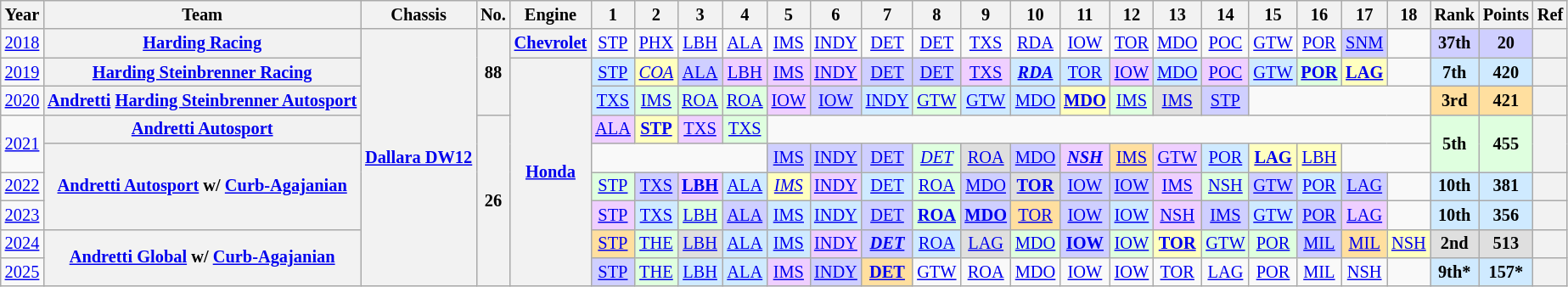<table class="wikitable" style="text-align:center; font-size:85%">
<tr>
<th>Year</th>
<th>Team</th>
<th>Chassis</th>
<th>No.</th>
<th>Engine</th>
<th>1</th>
<th>2</th>
<th>3</th>
<th>4</th>
<th>5</th>
<th>6</th>
<th>7</th>
<th>8</th>
<th>9</th>
<th>10</th>
<th>11</th>
<th>12</th>
<th>13</th>
<th>14</th>
<th>15</th>
<th>16</th>
<th>17</th>
<th>18</th>
<th>Rank</th>
<th>Points</th>
<th>Ref</th>
</tr>
<tr>
<td><a href='#'>2018</a></td>
<th nowrap><a href='#'>Harding Racing</a></th>
<th rowspan=9 nowrap><a href='#'>Dallara DW12</a></th>
<th rowspan=3>88</th>
<th rowspan=1><a href='#'>Chevrolet</a></th>
<td><a href='#'>STP</a></td>
<td><a href='#'>PHX</a></td>
<td><a href='#'>LBH</a></td>
<td><a href='#'>ALA</a></td>
<td><a href='#'>IMS</a></td>
<td><a href='#'>INDY</a></td>
<td><a href='#'>DET</a></td>
<td><a href='#'>DET</a></td>
<td><a href='#'>TXS</a></td>
<td><a href='#'>RDA</a></td>
<td><a href='#'>IOW</a></td>
<td><a href='#'>TOR</a></td>
<td><a href='#'>MDO</a></td>
<td><a href='#'>POC</a></td>
<td><a href='#'>GTW</a></td>
<td><a href='#'>POR</a></td>
<td style="background:#CFCFFF;"><a href='#'>SNM</a><br></td>
<td></td>
<th style="background:#CFCFFF;">37th</th>
<th style="background:#CFCFFF;">20</th>
<th></th>
</tr>
<tr>
<td><a href='#'>2019</a></td>
<th nowrap><a href='#'>Harding Steinbrenner Racing</a></th>
<th rowspan=8><a href='#'>Honda</a></th>
<td style="background:#CFEAFF;"><a href='#'>STP</a><br></td>
<td style="background:#FFFFBF;"><em><a href='#'>COA</a></em><br></td>
<td style="background:#CFCFFF;"><a href='#'>ALA</a><br></td>
<td style="background:#EFCFFF;"><a href='#'>LBH</a><br></td>
<td style="background:#EFCFFF;"><a href='#'>IMS</a><br></td>
<td style="background:#EFCFFF;"><a href='#'>INDY</a><br></td>
<td style="background:#CFCFFF;"><a href='#'>DET</a><br></td>
<td style="background:#CFCFFF;"><a href='#'>DET</a><br></td>
<td style="background:#EFCFFF;"><a href='#'>TXS</a><br></td>
<td style="background:#CFEAFF;"><strong><em><a href='#'>RDA</a></em></strong><br></td>
<td style="background:#CFEAFF;"><a href='#'>TOR</a><br></td>
<td style="background:#EFCFFF;"><a href='#'>IOW</a><br></td>
<td style="background:#CFEAFF;"><a href='#'>MDO</a><br></td>
<td style="background:#EFCFFF;"><a href='#'>POC</a><br></td>
<td style="background:#CFEAFF;"><a href='#'>GTW</a><br></td>
<td style="background:#DFFFDF;"><strong><a href='#'>POR</a></strong><br></td>
<td style="background:#FFFFBF;"><strong><a href='#'>LAG</a></strong><br></td>
<td></td>
<th style="background:#CFEAFF;">7th</th>
<th style="background:#CFEAFF;">420</th>
<th></th>
</tr>
<tr>
<td><a href='#'>2020</a></td>
<th nowrap><a href='#'>Andretti</a> <a href='#'>Harding Steinbrenner Autosport</a></th>
<td style="background:#CFEAFF;"><a href='#'>TXS</a><br></td>
<td style="background:#DFFFDF;"><a href='#'>IMS</a><br></td>
<td style="background:#DFFFDF;"><a href='#'>ROA</a><br></td>
<td style="background:#DFFFDF;"><a href='#'>ROA</a><br></td>
<td style="background:#EFCFFF;"><a href='#'>IOW</a><br></td>
<td style="background:#CFCFFF;"><a href='#'>IOW</a><br></td>
<td style="background:#CFEAFF;"><a href='#'>INDY</a><br></td>
<td style="background:#DFFFDF;"><a href='#'>GTW</a><br></td>
<td style="background:#CFEAFF;"><a href='#'>GTW</a><br></td>
<td style="background:#CFEAFF;"><a href='#'>MDO</a><br></td>
<td style="background:#FFFFBF;"><strong><a href='#'>MDO</a></strong><br></td>
<td style="background:#DFFFDF;"><a href='#'>IMS</a><br></td>
<td style="background:#DFDFDF;"><a href='#'>IMS</a><br></td>
<td style="background:#CFCFFF;"><a href='#'>STP</a><br></td>
<td colspan=4></td>
<th style="background:#FFDF9F;">3rd</th>
<th style="background:#FFDF9F;">421</th>
<th></th>
</tr>
<tr>
<td rowspan=2><a href='#'>2021</a></td>
<th nowrap><a href='#'>Andretti Autosport</a></th>
<th rowspan=6>26</th>
<td style="background:#EFCFFF;"><a href='#'>ALA</a><br></td>
<td style="background:#FFFFBF;"><strong><a href='#'>STP</a></strong><br></td>
<td style="background:#EFCFFF;"><a href='#'>TXS</a><br></td>
<td style="background:#DFFFDF;"><a href='#'>TXS</a><br></td>
<td colspan=14></td>
<th rowspan=2 style="background:#DFFFDF;">5th</th>
<th rowspan=2 style="background:#DFFFDF;">455</th>
<th rowspan=2></th>
</tr>
<tr>
<th rowspan=3 nowrap><a href='#'>Andretti Autosport</a> w/ <a href='#'>Curb-Agajanian</a></th>
<td colspan=4></td>
<td style="background:#CFCFFF;"><a href='#'>IMS</a><br></td>
<td style="background:#CFCFFF;"><a href='#'>INDY</a><br></td>
<td style="background:#CFCFFF;"><a href='#'>DET</a><br></td>
<td style="background:#DFFFDF;"><em><a href='#'>DET</a></em><br></td>
<td style="background:#DFDFDF;"><a href='#'>ROA</a><br></td>
<td style="background:#CFCFFF;"><a href='#'>MDO</a><br></td>
<td style="background:#EFCFFF;"><strong><em><a href='#'>NSH</a></em></strong><br></td>
<td style="background:#FFDF9F;"><a href='#'>IMS</a><br></td>
<td style="background:#EFCFFF;"><a href='#'>GTW</a><br></td>
<td style="background:#CFEAFF;"><a href='#'>POR</a><br></td>
<td style="background:#FFFFBF;"><strong><a href='#'>LAG</a></strong><br></td>
<td style="background:#FFFFBF;"><a href='#'>LBH</a><br></td>
<td colspan=2></td>
</tr>
<tr>
<td><a href='#'>2022</a></td>
<td style="background:#DFFFDF;"><a href='#'>STP</a><br></td>
<td style="background:#CFCFFF;"><a href='#'>TXS</a><br></td>
<td style="background:#EFCFFF;"><strong><a href='#'>LBH</a></strong><br></td>
<td style="background:#CFEAFF;"><a href='#'>ALA</a><br></td>
<td style="background:#FFFFBF;"><a href='#'><em>IMS</em></a><br></td>
<td style="background:#EFCFFF;"><a href='#'>INDY</a><br></td>
<td style="background:#CFEAFF;"><a href='#'>DET</a><br></td>
<td style="background:#DFFFDF;"><a href='#'>ROA</a><br></td>
<td style="background:#CFCFFF;"><a href='#'>MDO</a><br></td>
<td style="background:#DFDFDF;"><strong><a href='#'>TOR</a></strong><br></td>
<td style="background:#CFCFFF;"><a href='#'>IOW</a><br></td>
<td style="background:#CFCFFF;"><a href='#'>IOW</a><br></td>
<td style="background:#EFCFFF;"><a href='#'>IMS</a><br></td>
<td style="background:#DFFFDF;"><a href='#'>NSH</a><br></td>
<td style="background:#CFCFFF;"><a href='#'>GTW</a><br></td>
<td style="background:#CFEAFF;"><a href='#'>POR</a><br></td>
<td style="background:#CFCFFF;"><a href='#'>LAG</a><br></td>
<td></td>
<th style="background:#CFEAFF;">10th</th>
<th style="background:#CFEAFF;">381</th>
<th></th>
</tr>
<tr>
<td><a href='#'>2023</a></td>
<td style="background:#EFCFFF;"><a href='#'>STP</a><br></td>
<td style="background:#CFEAFF;"><a href='#'>TXS</a><br></td>
<td style="background:#DFFFDF;"><a href='#'>LBH</a><br></td>
<td style="background:#CFCFFF;"><a href='#'>ALA</a><br></td>
<td style="background:#CFEAFF;"><a href='#'>IMS</a><br></td>
<td style="background:#CFEAFF;"><a href='#'>INDY</a><br></td>
<td style="background:#CFCFFF;"><a href='#'>DET</a><br></td>
<td style="background:#DFFFDF;"><strong><a href='#'>ROA</a></strong><br></td>
<td style="background:#CFCFFF;"><strong><a href='#'>MDO</a></strong><br></td>
<td style="background:#FFDF9F;"><a href='#'>TOR</a><br></td>
<td style="background:#CFCFFF;"><a href='#'>IOW</a><br></td>
<td style="background:#CFEAFF;"><a href='#'>IOW</a><br></td>
<td style="background:#EFCFFF;"><a href='#'>NSH</a><br></td>
<td style="background:#CFCFFF;"><a href='#'>IMS</a><br></td>
<td style="background:#CFEAFF;"><a href='#'>GTW</a><br></td>
<td style="background:#CFCFFF;"><a href='#'>POR</a><br></td>
<td style="background:#EFCFFF;"><a href='#'>LAG</a><br></td>
<td></td>
<th style="background:#CFEAFF;">10th</th>
<th style="background:#CFEAFF;">356</th>
<th></th>
</tr>
<tr>
<td><a href='#'>2024</a></td>
<th rowspan=2 nowrap><a href='#'>Andretti Global</a> w/ <a href='#'>Curb-Agajanian</a></th>
<td style="background:#FFDF9F;"><a href='#'>STP</a><br></td>
<td style="background:#DFFFDF;"><a href='#'>THE</a><br></td>
<td style="background:#DFDFDF;"><a href='#'>LBH</a><br></td>
<td style="background:#CFEAFF;"><a href='#'>ALA</a><br></td>
<td style="background:#CFEAFF;"><a href='#'>IMS</a><br></td>
<td style="background:#EFCFFF;"><a href='#'>INDY</a><br></td>
<td style="background:#CFCFFF;"><strong><em><a href='#'>DET</a></em></strong><br></td>
<td style="background:#CFEAFF;"><a href='#'>ROA</a><br></td>
<td style="background:#DFDFDF;"><a href='#'>LAG</a><br></td>
<td style="background:#DFFFDF;"><a href='#'>MDO</a><br></td>
<td style="background:#CFCFFF;"><strong><a href='#'>IOW</a></strong><br></td>
<td style="background:#DFFFDF;"><a href='#'>IOW</a><br></td>
<td style="background:#FFFFBF;"><strong><a href='#'>TOR</a></strong><br></td>
<td style="background:#DFFFDF;"><a href='#'>GTW</a><br></td>
<td style="background:#DFFFDF;"><a href='#'>POR</a><br></td>
<td style="background:#CFCFFF;"><a href='#'>MIL</a><br></td>
<td style="background:#FFDF9F;"><a href='#'>MIL</a><br></td>
<td style="background:#FFFFBF;"><a href='#'>NSH</a><br></td>
<th style="background:#DFDFDF;">2nd</th>
<th style="background:#DFDFDF;">513</th>
<th></th>
</tr>
<tr>
<td><a href='#'>2025</a></td>
<td style="background:#CFCFFF;"><a href='#'>STP</a><br></td>
<td style="background:#DFFFDF;"><a href='#'>THE</a><br></td>
<td style="background:#CFEAFF;"><a href='#'>LBH</a><br></td>
<td style="background:#CFEAFF;"><a href='#'>ALA</a><br></td>
<td style="background:#EFCFFF;"><a href='#'>IMS</a><br></td>
<td style="background:#CFCFFF;"><a href='#'>INDY</a><br></td>
<td style="background:#FFDF9F;"><strong><a href='#'>DET</a></strong><br></td>
<td><a href='#'>GTW</a><br></td>
<td><a href='#'>ROA</a><br></td>
<td><a href='#'>MDO</a><br></td>
<td><a href='#'>IOW</a><br></td>
<td><a href='#'>IOW</a><br></td>
<td><a href='#'>TOR</a><br></td>
<td><a href='#'>LAG</a><br></td>
<td><a href='#'>POR</a><br></td>
<td><a href='#'>MIL</a><br></td>
<td><a href='#'>NSH</a><br></td>
<td></td>
<th style="background:#CFEAFF;">9th*</th>
<th style="background:#CFEAFF;">157*</th>
<th></th>
</tr>
</table>
